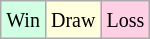<table class="wikitable">
<tr>
<td style="background:#d0ffe3;"><small>Win</small></td>
<td style="background:#ffd;"><small>Draw</small></td>
<td style="background:#ffd0e3;"><small>Loss</small></td>
</tr>
</table>
